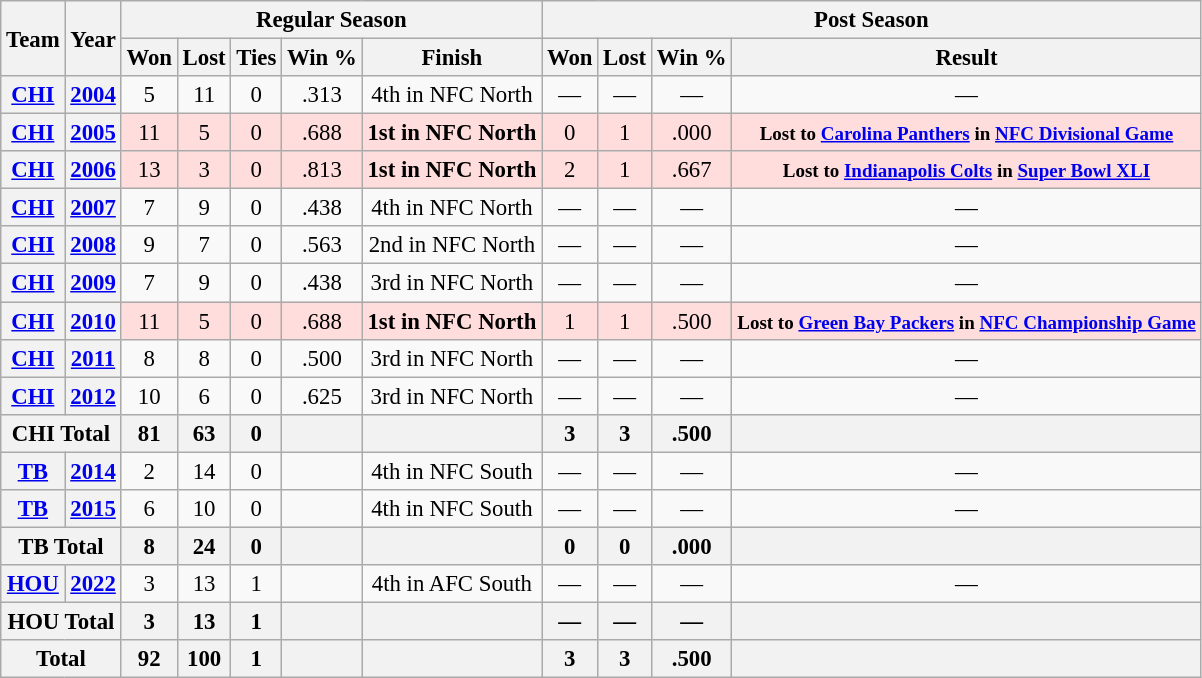<table class="wikitable" style="font-size: 95%; text-align:center;">
<tr>
<th rowspan="2">Team</th>
<th rowspan="2">Year</th>
<th colspan="5">Regular Season</th>
<th colspan="4">Post Season</th>
</tr>
<tr>
<th>Won</th>
<th>Lost</th>
<th>Ties</th>
<th>Win %</th>
<th>Finish</th>
<th>Won</th>
<th>Lost</th>
<th>Win %</th>
<th>Result</th>
</tr>
<tr>
<th><a href='#'>CHI</a></th>
<th><a href='#'>2004</a></th>
<td>5</td>
<td>11</td>
<td>0</td>
<td>.313</td>
<td>4th in NFC North</td>
<td>—</td>
<td>—</td>
<td>—</td>
<td>—</td>
</tr>
<tr ! style="background:#fdd;">
<th><a href='#'>CHI</a></th>
<th><a href='#'>2005</a></th>
<td>11</td>
<td>5</td>
<td>0</td>
<td>.688</td>
<td><strong>1st in NFC North</strong></td>
<td>0</td>
<td>1</td>
<td>.000</td>
<td><small><strong>Lost to <a href='#'>Carolina Panthers</a> in <a href='#'>NFC Divisional Game</a></strong></small></td>
</tr>
<tr ! style="background:#fdd;">
<th><a href='#'>CHI</a></th>
<th><a href='#'>2006</a></th>
<td>13</td>
<td>3</td>
<td>0</td>
<td>.813</td>
<td><strong>1st in NFC North</strong></td>
<td>2</td>
<td>1</td>
<td>.667</td>
<td><small><strong>Lost to <a href='#'>Indianapolis Colts</a> in <a href='#'>Super Bowl XLI</a></strong></small></td>
</tr>
<tr>
<th><a href='#'>CHI</a></th>
<th><a href='#'>2007</a></th>
<td>7</td>
<td>9</td>
<td>0</td>
<td>.438</td>
<td>4th in NFC North</td>
<td>—</td>
<td>—</td>
<td>—</td>
<td>—</td>
</tr>
<tr>
<th><a href='#'>CHI</a></th>
<th><a href='#'>2008</a></th>
<td>9</td>
<td>7</td>
<td>0</td>
<td>.563</td>
<td>2nd in NFC North</td>
<td>—</td>
<td>—</td>
<td>—</td>
<td>—</td>
</tr>
<tr>
<th><a href='#'>CHI</a></th>
<th><a href='#'>2009</a></th>
<td>7</td>
<td>9</td>
<td>0</td>
<td>.438</td>
<td>3rd in NFC North</td>
<td>—</td>
<td>—</td>
<td>—</td>
<td>—</td>
</tr>
<tr ! style="background:#fdd;">
<th><a href='#'>CHI</a></th>
<th><a href='#'>2010</a></th>
<td>11</td>
<td>5</td>
<td>0</td>
<td>.688</td>
<td><strong>1st in NFC North</strong></td>
<td>1</td>
<td>1</td>
<td>.500</td>
<td><small><strong>Lost to <a href='#'>Green Bay Packers</a> in <a href='#'>NFC Championship Game</a></strong></small></td>
</tr>
<tr>
<th><a href='#'>CHI</a></th>
<th><a href='#'>2011</a></th>
<td>8</td>
<td>8</td>
<td>0</td>
<td>.500</td>
<td>3rd in NFC North</td>
<td>—</td>
<td>—</td>
<td>—</td>
<td>—</td>
</tr>
<tr>
<th><a href='#'>CHI</a></th>
<th><a href='#'>2012</a></th>
<td>10</td>
<td>6</td>
<td>0</td>
<td>.625</td>
<td>3rd in NFC North</td>
<td>—</td>
<td>—</td>
<td>—</td>
<td>—</td>
</tr>
<tr>
<th colspan="2">CHI Total</th>
<th>81</th>
<th>63</th>
<th>0</th>
<th></th>
<th></th>
<th>3</th>
<th>3</th>
<th>.500</th>
<th></th>
</tr>
<tr>
<th><a href='#'>TB</a></th>
<th><a href='#'>2014</a></th>
<td>2</td>
<td>14</td>
<td>0</td>
<td></td>
<td>4th in NFC South</td>
<td>—</td>
<td>—</td>
<td>—</td>
<td>—</td>
</tr>
<tr>
<th><a href='#'>TB</a></th>
<th><a href='#'>2015</a></th>
<td>6</td>
<td>10</td>
<td>0</td>
<td></td>
<td>4th in NFC South</td>
<td>—</td>
<td>—</td>
<td>—</td>
<td>—</td>
</tr>
<tr>
<th colspan="2">TB Total</th>
<th>8</th>
<th>24</th>
<th>0</th>
<th></th>
<th></th>
<th>0</th>
<th>0</th>
<th>.000</th>
<th></th>
</tr>
<tr>
<th><a href='#'>HOU</a></th>
<th><a href='#'>2022</a></th>
<td>3</td>
<td>13</td>
<td>1</td>
<td></td>
<td>4th in AFC South</td>
<td>—</td>
<td>—</td>
<td>—</td>
<td>—</td>
</tr>
<tr>
<th colspan="2">HOU Total</th>
<th>3</th>
<th>13</th>
<th>1</th>
<th></th>
<th></th>
<th>—</th>
<th>—</th>
<th>—</th>
<th></th>
</tr>
<tr>
<th colspan="2">Total</th>
<th>92</th>
<th>100</th>
<th>1</th>
<th></th>
<th></th>
<th>3</th>
<th>3</th>
<th>.500</th>
<th></th>
</tr>
</table>
